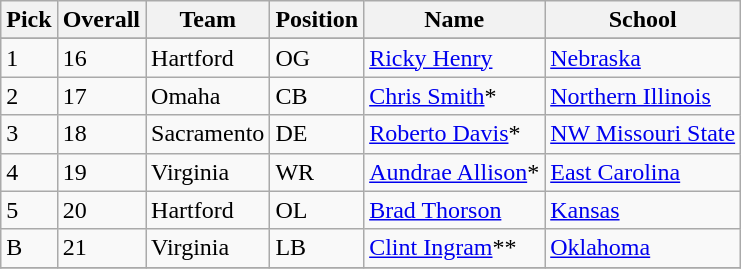<table class="wikitable">
<tr>
<th>Pick</th>
<th>Overall</th>
<th>Team</th>
<th>Position</th>
<th>Name</th>
<th>School</th>
</tr>
<tr>
</tr>
<tr>
<td>1</td>
<td>16</td>
<td>Hartford</td>
<td>OG</td>
<td><a href='#'>Ricky Henry</a></td>
<td><a href='#'>Nebraska</a></td>
</tr>
<tr>
<td>2</td>
<td>17</td>
<td>Omaha</td>
<td>CB</td>
<td><a href='#'>Chris Smith</a>*</td>
<td><a href='#'>Northern Illinois</a></td>
</tr>
<tr>
<td>3</td>
<td>18</td>
<td>Sacramento</td>
<td>DE</td>
<td><a href='#'>Roberto Davis</a>*</td>
<td><a href='#'>NW Missouri State</a></td>
</tr>
<tr>
<td>4</td>
<td>19</td>
<td>Virginia</td>
<td>WR</td>
<td><a href='#'>Aundrae Allison</a>*</td>
<td><a href='#'>East Carolina</a></td>
</tr>
<tr>
<td>5</td>
<td>20</td>
<td>Hartford</td>
<td>OL</td>
<td><a href='#'>Brad Thorson</a></td>
<td><a href='#'>Kansas</a></td>
</tr>
<tr>
<td>B</td>
<td>21</td>
<td>Virginia</td>
<td>LB</td>
<td><a href='#'>Clint Ingram</a>**</td>
<td><a href='#'>Oklahoma</a></td>
</tr>
<tr>
</tr>
</table>
